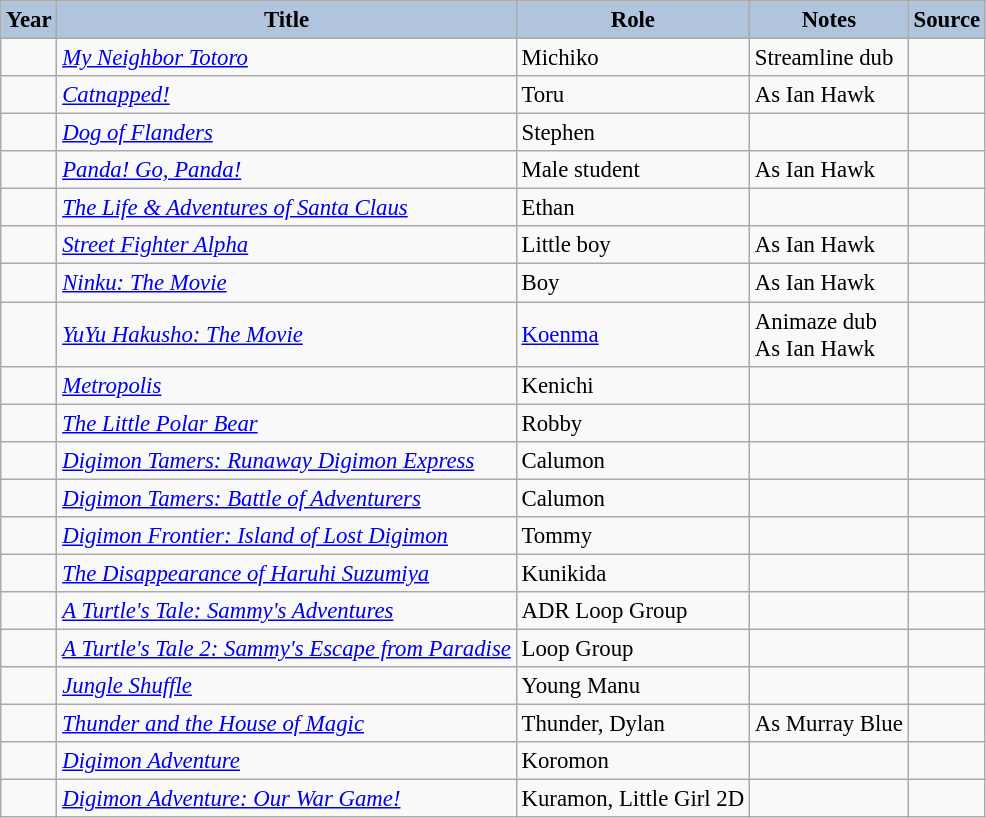<table class="wikitable sortable plainrowheaders" style="width=95%; font-size: 95%;">
<tr>
<th style="background:#b0c4de;">Year</th>
<th style="background:#b0c4de;">Title</th>
<th style="background:#b0c4de;">Role</th>
<th style="background:#b0c4de;" class="unsortable">Notes</th>
<th style="background:#b0c4de;" class="unsortable">Source</th>
</tr>
<tr>
<td></td>
<td><em><a href='#'>My Neighbor Totoro</a></em></td>
<td>Michiko</td>
<td>Streamline dub</td>
<td></td>
</tr>
<tr>
<td></td>
<td><em><a href='#'>Catnapped!</a></em></td>
<td>Toru</td>
<td>As Ian Hawk</td>
<td></td>
</tr>
<tr>
<td></td>
<td><em><a href='#'>Dog of Flanders</a></em></td>
<td>Stephen</td>
<td></td>
<td></td>
</tr>
<tr>
<td></td>
<td><em><a href='#'>Panda! Go, Panda!</a></em></td>
<td>Male student</td>
<td>As Ian Hawk</td>
<td></td>
</tr>
<tr>
<td></td>
<td><em><a href='#'>The Life & Adventures of Santa Claus</a></em></td>
<td>Ethan</td>
<td></td>
<td></td>
</tr>
<tr>
<td></td>
<td><em><a href='#'>Street Fighter Alpha</a></em></td>
<td>Little boy</td>
<td>As Ian Hawk</td>
<td></td>
</tr>
<tr>
<td></td>
<td><em><a href='#'>Ninku: The Movie</a></em></td>
<td>Boy</td>
<td>As Ian Hawk</td>
<td></td>
</tr>
<tr>
<td></td>
<td><em><a href='#'>YuYu Hakusho: The Movie</a></em></td>
<td><a href='#'>Koenma</a></td>
<td>Animaze dub<br>As Ian Hawk</td>
<td></td>
</tr>
<tr>
<td></td>
<td><em><a href='#'>Metropolis</a></em></td>
<td>Kenichi</td>
<td></td>
<td></td>
</tr>
<tr>
<td></td>
<td><em><a href='#'>The Little Polar Bear</a></em></td>
<td>Robby</td>
<td></td>
<td></td>
</tr>
<tr>
<td></td>
<td><em><a href='#'>Digimon Tamers: Runaway Digimon Express</a></em></td>
<td>Calumon</td>
<td></td>
<td></td>
</tr>
<tr>
<td></td>
<td><em><a href='#'>Digimon Tamers: Battle of Adventurers</a></em></td>
<td>Calumon</td>
<td></td>
<td></td>
</tr>
<tr>
<td></td>
<td><em><a href='#'>Digimon Frontier: Island of Lost Digimon</a></em></td>
<td>Tommy</td>
<td></td>
<td></td>
</tr>
<tr>
<td></td>
<td><em><a href='#'>The Disappearance of Haruhi Suzumiya</a></em></td>
<td>Kunikida</td>
<td></td>
<td></td>
</tr>
<tr>
<td></td>
<td><em><a href='#'>A Turtle's Tale: Sammy's Adventures</a></em></td>
<td>ADR Loop Group</td>
<td></td>
<td></td>
</tr>
<tr>
<td></td>
<td><em><a href='#'>A Turtle's Tale 2: Sammy's Escape from Paradise</a></em></td>
<td>Loop Group</td>
<td></td>
<td></td>
</tr>
<tr>
<td></td>
<td><em><a href='#'>Jungle Shuffle</a></em></td>
<td>Young Manu</td>
<td></td>
<td></td>
</tr>
<tr>
<td></td>
<td><em><a href='#'>Thunder and the House of Magic</a></em></td>
<td>Thunder, Dylan</td>
<td>As Murray Blue</td>
<td></td>
</tr>
<tr>
<td></td>
<td><em><a href='#'>Digimon Adventure</a></em></td>
<td>Koromon</td>
<td></td>
<td></td>
</tr>
<tr>
<td></td>
<td><em><a href='#'>Digimon Adventure: Our War Game!</a></em></td>
<td>Kuramon, Little Girl 2D</td>
<td></td>
<td></td>
</tr>
</table>
